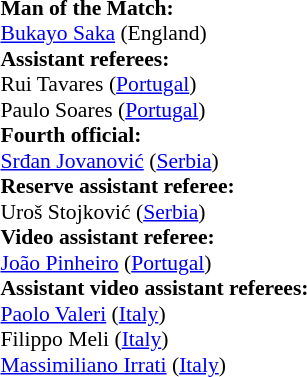<table style="width:100%; font-size:90%;">
<tr>
<td><br><strong>Man of the Match:</strong>
<br><a href='#'>Bukayo Saka</a> (England)<br><strong>Assistant referees:</strong>
<br>Rui Tavares (<a href='#'>Portugal</a>)
<br>Paulo Soares (<a href='#'>Portugal</a>)
<br><strong>Fourth official:</strong>
<br><a href='#'>Srđan Jovanović</a> (<a href='#'>Serbia</a>)
<br><strong>Reserve assistant referee:</strong>
<br>Uroš Stojković (<a href='#'>Serbia</a>)
<br><strong>Video assistant referee:</strong>
<br><a href='#'>João Pinheiro</a> (<a href='#'>Portugal</a>)
<br><strong>Assistant video assistant referees:</strong>
<br><a href='#'>Paolo Valeri</a> (<a href='#'>Italy</a>)
<br>Filippo Meli (<a href='#'>Italy</a>)
<br><a href='#'>Massimiliano Irrati</a> (<a href='#'>Italy</a>)</td>
</tr>
</table>
